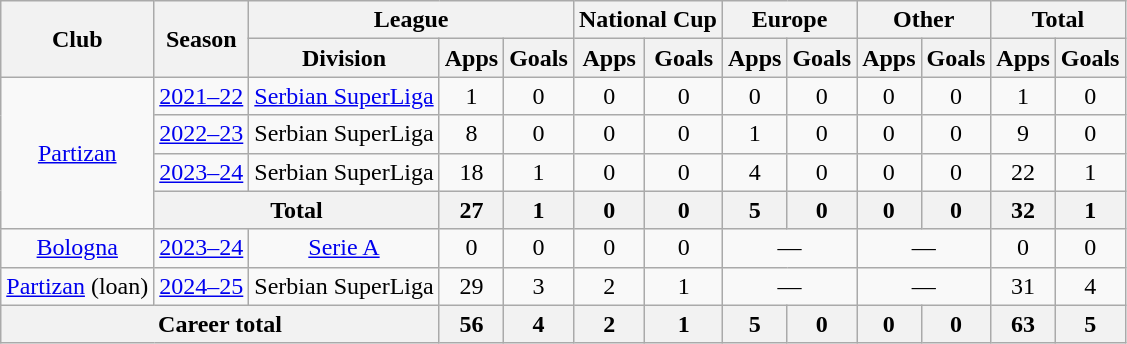<table class="wikitable" style="text-align:center">
<tr>
<th rowspan="2">Club</th>
<th rowspan="2">Season</th>
<th colspan="3">League</th>
<th colspan="2">National Cup</th>
<th colspan="2">Europe</th>
<th colspan="2">Other</th>
<th colspan="2">Total</th>
</tr>
<tr>
<th>Division</th>
<th>Apps</th>
<th>Goals</th>
<th>Apps</th>
<th>Goals</th>
<th>Apps</th>
<th>Goals</th>
<th>Apps</th>
<th>Goals</th>
<th>Apps</th>
<th>Goals</th>
</tr>
<tr>
<td rowspan="4"><a href='#'>Partizan</a></td>
<td><a href='#'>2021–22</a></td>
<td><a href='#'>Serbian SuperLiga</a></td>
<td>1</td>
<td>0</td>
<td>0</td>
<td>0</td>
<td>0</td>
<td>0</td>
<td>0</td>
<td>0</td>
<td>1</td>
<td>0</td>
</tr>
<tr>
<td><a href='#'>2022–23</a></td>
<td>Serbian SuperLiga</td>
<td>8</td>
<td>0</td>
<td>0</td>
<td>0</td>
<td>1</td>
<td>0</td>
<td>0</td>
<td>0</td>
<td>9</td>
<td>0</td>
</tr>
<tr>
<td><a href='#'>2023–24</a></td>
<td>Serbian SuperLiga</td>
<td>18</td>
<td>1</td>
<td>0</td>
<td>0</td>
<td>4</td>
<td>0</td>
<td>0</td>
<td>0</td>
<td>22</td>
<td>1</td>
</tr>
<tr>
<th colspan="2">Total</th>
<th>27</th>
<th>1</th>
<th>0</th>
<th>0</th>
<th>5</th>
<th>0</th>
<th>0</th>
<th>0</th>
<th>32</th>
<th>1</th>
</tr>
<tr>
<td><a href='#'>Bologna</a></td>
<td><a href='#'>2023–24</a></td>
<td><a href='#'>Serie A</a></td>
<td>0</td>
<td>0</td>
<td>0</td>
<td>0</td>
<td colspan="2">—</td>
<td colspan="2">—</td>
<td>0</td>
<td>0</td>
</tr>
<tr>
<td><a href='#'>Partizan</a> (loan)</td>
<td><a href='#'>2024–25</a></td>
<td>Serbian SuperLiga</td>
<td>29</td>
<td>3</td>
<td>2</td>
<td>1</td>
<td colspan="2">—</td>
<td colspan="2">—</td>
<td>31</td>
<td>4</td>
</tr>
<tr>
<th colspan="3">Career total</th>
<th>56</th>
<th>4</th>
<th>2</th>
<th>1</th>
<th>5</th>
<th>0</th>
<th>0</th>
<th>0</th>
<th>63</th>
<th>5</th>
</tr>
</table>
